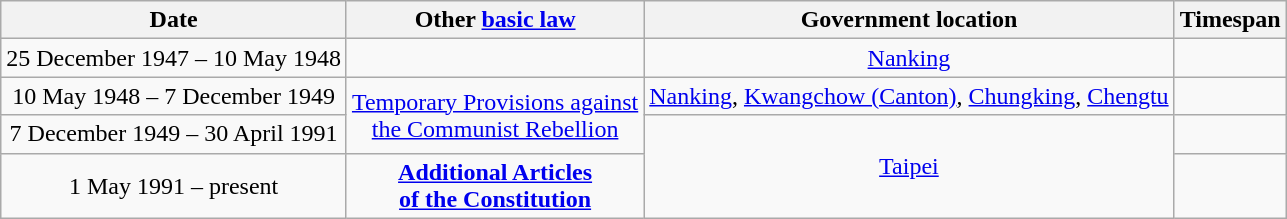<table class=wikitable style="text-align:center;">
<tr>
<th>Date</th>
<th>Other <a href='#'>basic law</a></th>
<th>Government location</th>
<th>Timespan</th>
</tr>
<tr>
<td>25 December 1947 – 10 May 1948</td>
<td></td>
<td><a href='#'>Nanking</a></td>
<td></td>
</tr>
<tr>
<td>10 May 1948 – 7 December 1949</td>
<td rowspan=2><a href='#'>Temporary Provisions against<br>the Communist Rebellion</a></td>
<td><a href='#'>Nanking</a>, <a href='#'>Kwangchow (Canton)</a>, <a href='#'>Chungking</a>, <a href='#'>Chengtu</a></td>
<td></td>
</tr>
<tr>
<td>7 December 1949 – 30 April 1991</td>
<td rowspan=2><a href='#'>Taipei</a></td>
<td></td>
</tr>
<tr>
<td>1 May 1991 – present</td>
<td><a href='#'><strong>Additional Articles<br>of the Constitution</strong></a></td>
<td></td>
</tr>
</table>
